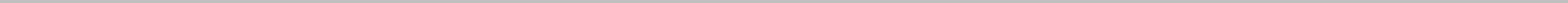<table cellpadding="0" cellspacing="0" style="border:1px solid silver; width:70em;">
<tr>
<td></td>
</tr>
<tr>
<td></td>
</tr>
<tr>
<td></td>
</tr>
<tr>
<td></td>
</tr>
<tr>
<td></td>
</tr>
<tr>
<td></td>
</tr>
<tr>
<td></td>
</tr>
<tr>
<td></td>
</tr>
<tr>
<td></td>
</tr>
<tr>
<td></td>
</tr>
<tr>
<td></td>
</tr>
<tr>
<td></td>
</tr>
<tr>
<td></td>
</tr>
<tr>
<td></td>
</tr>
<tr>
<td></td>
</tr>
<tr>
<td></td>
</tr>
<tr>
<td></td>
</tr>
<tr>
<td></td>
</tr>
<tr>
<td></td>
</tr>
<tr>
<td></td>
</tr>
<tr>
<td></td>
</tr>
<tr>
<td></td>
</tr>
<tr>
<td></td>
</tr>
<tr>
<td></td>
</tr>
<tr>
<td></td>
</tr>
<tr>
<td></td>
</tr>
</table>
